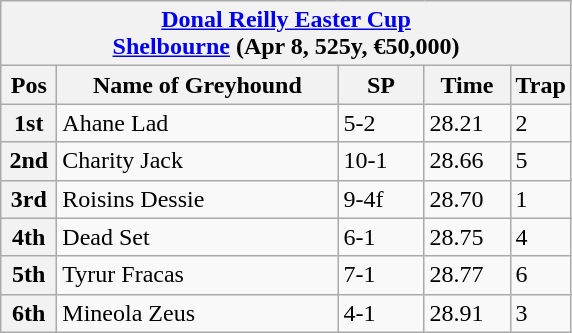<table class="wikitable">
<tr>
<th colspan="6"><a href='#'>Donal Reilly Easter Cup</a><br><a href='#'>Shelbourne</a> (Apr 8, 525y, €50,000)</th>
</tr>
<tr>
<th width=30>Pos</th>
<th width=180>Name of Greyhound</th>
<th width=50>SP</th>
<th width=50>Time</th>
<th width=30>Trap</th>
</tr>
<tr>
<th>1st</th>
<td>Ahane Lad </td>
<td>5-2</td>
<td>28.21</td>
<td>2</td>
</tr>
<tr>
<th>2nd</th>
<td>Charity Jack</td>
<td>10-1</td>
<td>28.66</td>
<td>5</td>
</tr>
<tr>
<th>3rd</th>
<td>Roisins Dessie</td>
<td>9-4f</td>
<td>28.70</td>
<td>1</td>
</tr>
<tr>
<th>4th</th>
<td>Dead Set</td>
<td>6-1</td>
<td>28.75</td>
<td>4</td>
</tr>
<tr>
<th>5th</th>
<td>Tyrur Fracas</td>
<td>7-1</td>
<td>28.77</td>
<td>6</td>
</tr>
<tr>
<th>6th</th>
<td>Mineola Zeus</td>
<td>4-1</td>
<td>28.91</td>
<td>3</td>
</tr>
</table>
